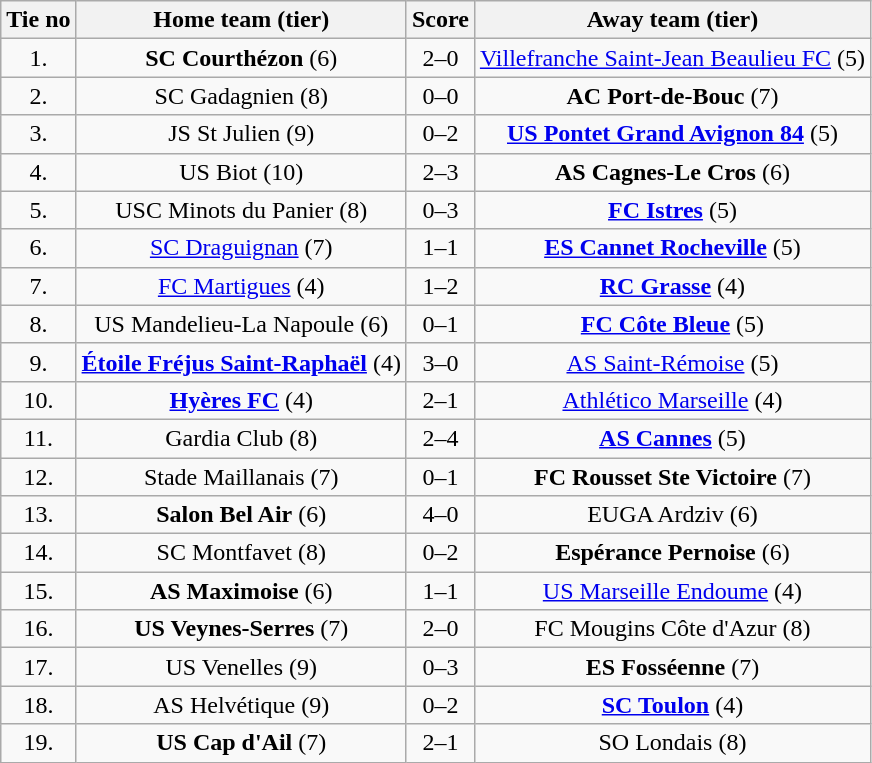<table class="wikitable" style="text-align: center">
<tr>
<th>Tie no</th>
<th>Home team (tier)</th>
<th>Score</th>
<th>Away team (tier)</th>
</tr>
<tr>
<td>1.</td>
<td><strong>SC Courthézon</strong> (6)</td>
<td>2–0</td>
<td><a href='#'>Villefranche Saint-Jean Beaulieu FC</a> (5)</td>
</tr>
<tr>
<td>2.</td>
<td>SC Gadagnien (8)</td>
<td>0–0 </td>
<td><strong>AC Port-de-Bouc</strong> (7)</td>
</tr>
<tr>
<td>3.</td>
<td>JS St Julien (9)</td>
<td>0–2</td>
<td><strong><a href='#'>US Pontet Grand Avignon 84</a></strong> (5)</td>
</tr>
<tr>
<td>4.</td>
<td>US Biot (10)</td>
<td>2–3</td>
<td><strong>AS Cagnes-Le Cros</strong> (6)</td>
</tr>
<tr>
<td>5.</td>
<td>USC Minots du Panier (8)</td>
<td>0–3</td>
<td><strong><a href='#'>FC Istres</a></strong> (5)</td>
</tr>
<tr>
<td>6.</td>
<td><a href='#'>SC Draguignan</a> (7)</td>
<td>1–1 </td>
<td><strong><a href='#'>ES Cannet Rocheville</a></strong> (5)</td>
</tr>
<tr>
<td>7.</td>
<td><a href='#'>FC Martigues</a> (4)</td>
<td>1–2</td>
<td><strong><a href='#'>RC Grasse</a></strong> (4)</td>
</tr>
<tr>
<td>8.</td>
<td>US Mandelieu-La Napoule (6)</td>
<td>0–1 </td>
<td><strong><a href='#'>FC Côte Bleue</a></strong> (5)</td>
</tr>
<tr>
<td>9.</td>
<td><strong><a href='#'>Étoile Fréjus Saint-Raphaël</a></strong> (4)</td>
<td>3–0</td>
<td><a href='#'>AS Saint-Rémoise</a> (5)</td>
</tr>
<tr>
<td>10.</td>
<td><strong><a href='#'>Hyères FC</a></strong> (4)</td>
<td>2–1</td>
<td><a href='#'>Athlético Marseille</a> (4)</td>
</tr>
<tr>
<td>11.</td>
<td>Gardia Club (8)</td>
<td>2–4</td>
<td><strong><a href='#'>AS Cannes</a></strong> (5)</td>
</tr>
<tr>
<td>12.</td>
<td>Stade Maillanais (7)</td>
<td>0–1</td>
<td><strong>FC Rousset Ste Victoire</strong> (7)</td>
</tr>
<tr>
<td>13.</td>
<td><strong>Salon Bel Air</strong> (6)</td>
<td>4–0</td>
<td>EUGA Ardziv (6)</td>
</tr>
<tr>
<td>14.</td>
<td>SC Montfavet (8)</td>
<td>0–2</td>
<td><strong>Espérance Pernoise</strong> (6)</td>
</tr>
<tr>
<td>15.</td>
<td><strong>AS Maximoise</strong> (6)</td>
<td>1–1 </td>
<td><a href='#'>US Marseille Endoume</a> (4)</td>
</tr>
<tr>
<td>16.</td>
<td><strong>US Veynes-Serres</strong> (7)</td>
<td>2–0</td>
<td>FC Mougins Côte d'Azur (8)</td>
</tr>
<tr>
<td>17.</td>
<td>US Venelles (9)</td>
<td>0–3</td>
<td><strong>ES Fosséenne</strong> (7)</td>
</tr>
<tr>
<td>18.</td>
<td>AS Helvétique (9)</td>
<td>0–2</td>
<td><strong><a href='#'>SC Toulon</a></strong> (4)</td>
</tr>
<tr>
<td>19.</td>
<td><strong>US Cap d'Ail</strong> (7)</td>
<td>2–1</td>
<td>SO Londais (8)</td>
</tr>
</table>
